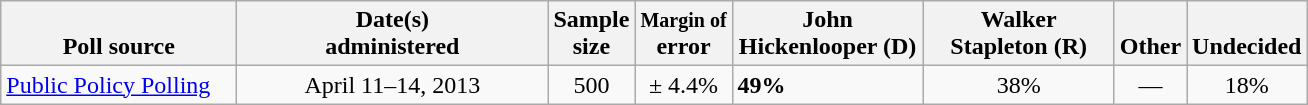<table class="wikitable">
<tr valign= bottom>
<th style="width:150px;">Poll source</th>
<th style="width:200px;">Date(s)<br>administered</th>
<th class=small>Sample<br>size</th>
<th><small>Margin of</small><br>error</th>
<th style="width:120px;">John<br>Hickenlooper (D)</th>
<th style="width:120px;">Walker<br>Stapleton (R)</th>
<th style="width:40px;">Other</th>
<th style="width:40px;">Undecided</th>
</tr>
<tr>
<td><a href='#'>Public Policy Polling</a></td>
<td align=center>April 11–14, 2013</td>
<td align=center>500</td>
<td align=center>± 4.4%</td>
<td><strong>49%</strong></td>
<td align=center>38%</td>
<td align=center>—</td>
<td align=center>18%</td>
</tr>
</table>
